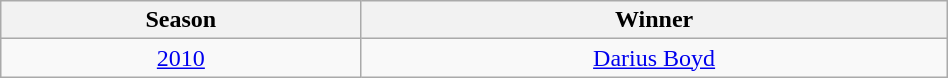<table class="wikitable" width="50%" style="text-align: center;">
<tr>
<th>Season</th>
<th>Winner</th>
</tr>
<tr>
<td><a href='#'>2010</a></td>
<td><a href='#'>Darius Boyd</a></td>
</tr>
</table>
